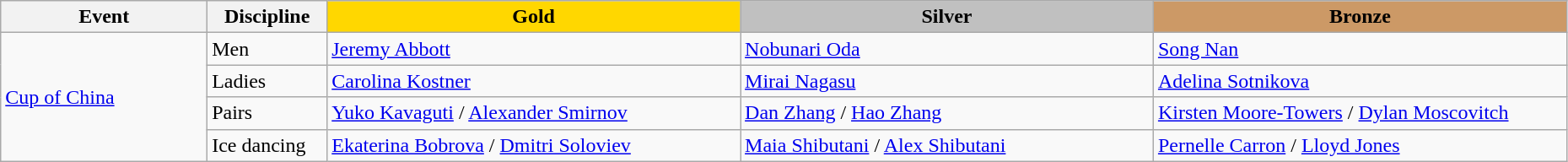<table class="wikitable" width="98%">
<tr>
<th width="10%">Event</th>
<th width="5%">Discipline</th>
<td width = "20%" align=center bgcolor=gold><strong>Gold</strong></td>
<td width = "20%" align=center bgcolor=silver><strong>Silver</strong></td>
<td width = "20%" align=center bgcolor=cc9966><strong>Bronze</strong></td>
</tr>
<tr>
<td rowspan=4><a href='#'>Cup of China</a></td>
<td>Men</td>
<td> <a href='#'>Jeremy Abbott</a></td>
<td> <a href='#'>Nobunari Oda</a></td>
<td> <a href='#'>Song Nan</a></td>
</tr>
<tr>
<td>Ladies</td>
<td> <a href='#'>Carolina Kostner</a></td>
<td> <a href='#'>Mirai Nagasu</a></td>
<td> <a href='#'>Adelina Sotnikova</a></td>
</tr>
<tr>
<td>Pairs</td>
<td> <a href='#'>Yuko Kavaguti</a> / <a href='#'>Alexander Smirnov</a></td>
<td> <a href='#'>Dan Zhang</a> / <a href='#'>Hao Zhang</a></td>
<td> <a href='#'>Kirsten Moore-Towers</a> / <a href='#'>Dylan Moscovitch</a></td>
</tr>
<tr>
<td>Ice dancing</td>
<td> <a href='#'>Ekaterina Bobrova</a> / <a href='#'>Dmitri Soloviev</a></td>
<td> <a href='#'>Maia Shibutani</a> / <a href='#'>Alex Shibutani</a></td>
<td> <a href='#'>Pernelle Carron</a> / <a href='#'>Lloyd Jones</a></td>
</tr>
</table>
